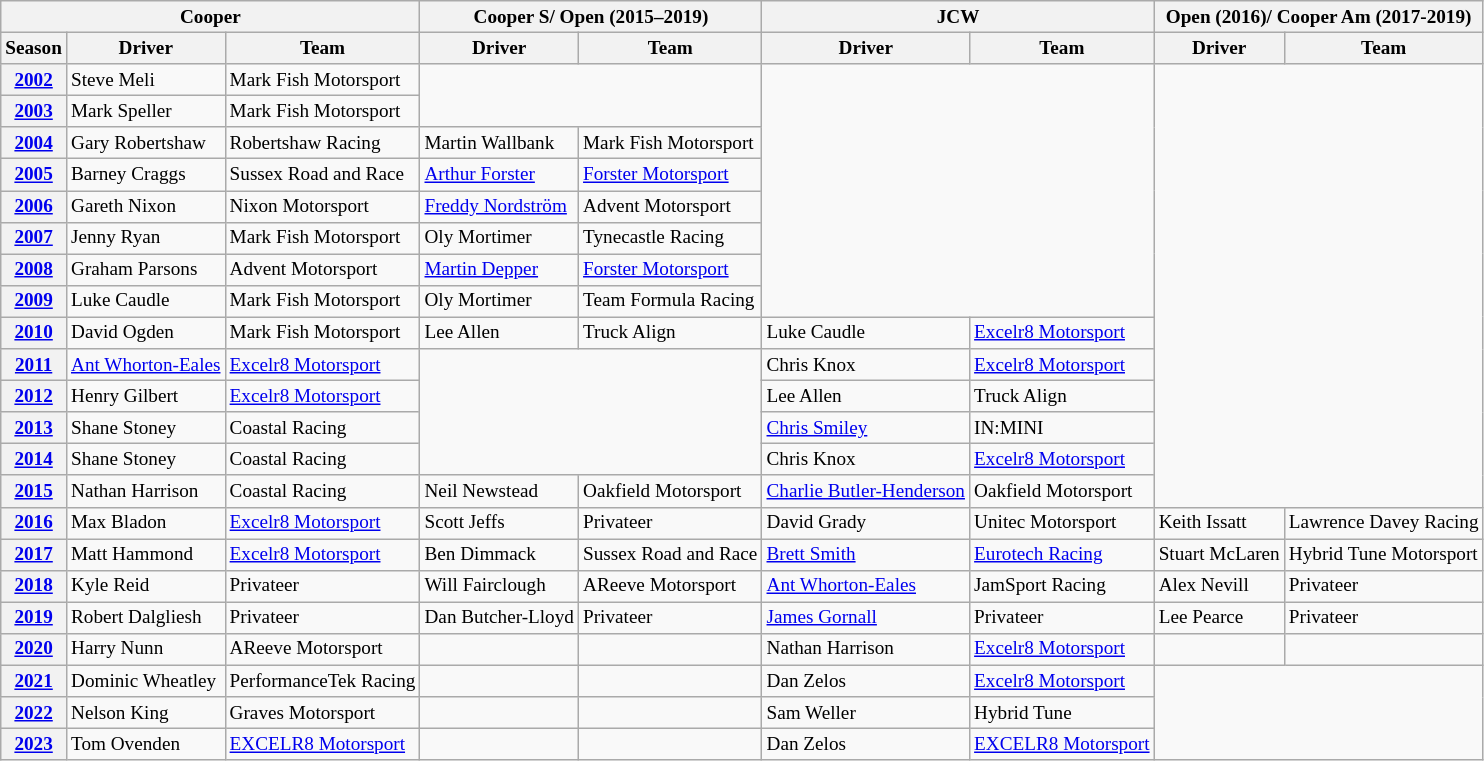<table class="wikitable" style="font-size: 80%; text-align:left">
<tr>
<th colspan="3">Cooper</th>
<th colspan="2">Cooper S/ Open (2015–2019)</th>
<th colspan="2">JCW</th>
<th colspan="2">Open (2016)/ Cooper Am (2017-2019)</th>
</tr>
<tr>
<th>Season</th>
<th>Driver</th>
<th>Team</th>
<th>Driver</th>
<th>Team</th>
<th>Driver</th>
<th>Team</th>
<th>Driver</th>
<th>Team</th>
</tr>
<tr>
<th><a href='#'>2002</a></th>
<td> Steve Meli</td>
<td>Mark Fish Motorsport</td>
<td style="text-align:center;" rowspan="2" colspan="2"></td>
<td style="text-align:center;" rowspan="8" colspan="2"></td>
<td style="text-align:center;" rowspan="14" colspan="2"></td>
</tr>
<tr>
<th><a href='#'>2003</a></th>
<td> Mark Speller</td>
<td>Mark Fish Motorsport</td>
</tr>
<tr>
<th><a href='#'>2004</a></th>
<td> Gary Robertshaw</td>
<td>Robertshaw Racing</td>
<td> Martin Wallbank</td>
<td>Mark Fish Motorsport</td>
</tr>
<tr>
<th><a href='#'>2005</a></th>
<td> Barney Craggs</td>
<td>Sussex Road and Race</td>
<td> <a href='#'>Arthur Forster</a></td>
<td><a href='#'>Forster Motorsport</a></td>
</tr>
<tr>
<th><a href='#'>2006</a></th>
<td> Gareth Nixon</td>
<td>Nixon Motorsport</td>
<td> <a href='#'>Freddy Nordström</a></td>
<td>Advent Motorsport</td>
</tr>
<tr>
<th><a href='#'>2007</a></th>
<td> Jenny Ryan</td>
<td>Mark Fish Motorsport</td>
<td> Oly Mortimer</td>
<td>Tynecastle Racing</td>
</tr>
<tr>
<th><a href='#'>2008</a></th>
<td> Graham Parsons</td>
<td>Advent Motorsport</td>
<td> <a href='#'>Martin Depper</a></td>
<td><a href='#'>Forster Motorsport</a></td>
</tr>
<tr>
<th><a href='#'>2009</a></th>
<td> Luke Caudle</td>
<td>Mark Fish Motorsport</td>
<td> Oly Mortimer</td>
<td>Team Formula Racing</td>
</tr>
<tr>
<th><a href='#'>2010</a></th>
<td> David Ogden</td>
<td>Mark Fish Motorsport</td>
<td> Lee Allen</td>
<td>Truck Align</td>
<td> Luke Caudle</td>
<td><a href='#'>Excelr8 Motorsport</a></td>
</tr>
<tr>
<th><a href='#'>2011</a></th>
<td> <a href='#'>Ant Whorton-Eales</a></td>
<td><a href='#'>Excelr8 Motorsport</a></td>
<td style="text-align:center;" rowspan="4" colspan="2"></td>
<td> Chris Knox</td>
<td><a href='#'>Excelr8 Motorsport</a></td>
</tr>
<tr>
<th><a href='#'>2012</a></th>
<td> Henry Gilbert</td>
<td><a href='#'>Excelr8 Motorsport</a></td>
<td> Lee Allen</td>
<td>Truck Align</td>
</tr>
<tr>
<th><a href='#'>2013</a></th>
<td> Shane Stoney</td>
<td>Coastal Racing</td>
<td> <a href='#'>Chris Smiley</a></td>
<td>IN:MINI</td>
</tr>
<tr>
<th><a href='#'>2014</a></th>
<td> Shane Stoney</td>
<td>Coastal Racing</td>
<td> Chris Knox</td>
<td><a href='#'>Excelr8 Motorsport</a></td>
</tr>
<tr>
<th><a href='#'>2015</a></th>
<td> Nathan Harrison</td>
<td>Coastal Racing</td>
<td> Neil Newstead</td>
<td>Oakfield Motorsport</td>
<td> <a href='#'>Charlie Butler-Henderson</a></td>
<td>Oakfield Motorsport</td>
</tr>
<tr>
<th><a href='#'>2016</a></th>
<td> Max Bladon</td>
<td><a href='#'>Excelr8 Motorsport</a></td>
<td> Scott Jeffs</td>
<td>Privateer</td>
<td> David Grady</td>
<td>Unitec Motorsport</td>
<td> Keith Issatt</td>
<td>Lawrence Davey Racing</td>
</tr>
<tr>
<th><a href='#'>2017</a></th>
<td> Matt Hammond</td>
<td><a href='#'>Excelr8 Motorsport</a></td>
<td> Ben Dimmack</td>
<td>Sussex Road and Race</td>
<td> <a href='#'>Brett Smith</a></td>
<td><a href='#'>Eurotech Racing</a></td>
<td> Stuart McLaren</td>
<td>Hybrid Tune Motorsport</td>
</tr>
<tr>
<th><a href='#'>2018</a></th>
<td> Kyle Reid</td>
<td>Privateer</td>
<td> Will Fairclough</td>
<td>AReeve Motorsport</td>
<td> <a href='#'>Ant Whorton-Eales</a></td>
<td>JamSport Racing</td>
<td> Alex Nevill</td>
<td>Privateer</td>
</tr>
<tr>
<th><a href='#'>2019</a></th>
<td> Robert Dalgliesh</td>
<td>Privateer</td>
<td> Dan Butcher-Lloyd</td>
<td>Privateer</td>
<td> <a href='#'>James Gornall</a></td>
<td>Privateer</td>
<td> Lee Pearce</td>
<td>Privateer</td>
</tr>
<tr>
<th><a href='#'>2020</a></th>
<td> Harry Nunn</td>
<td>AReeve Motorsport</td>
<td></td>
<td></td>
<td> Nathan Harrison</td>
<td><a href='#'>Excelr8 Motorsport</a></td>
<td></td>
<td></td>
</tr>
<tr>
<th><a href='#'>2021</a></th>
<td> Dominic Wheatley</td>
<td>PerformanceTek Racing</td>
<td></td>
<td></td>
<td> Dan Zelos</td>
<td><a href='#'>Excelr8 Motorsport</a></td>
</tr>
<tr>
<th><a href='#'>2022</a></th>
<td> Nelson King</td>
<td>Graves Motorsport</td>
<td></td>
<td></td>
<td> Sam Weller</td>
<td>Hybrid Tune</td>
</tr>
<tr>
<th><a href='#'>2023</a></th>
<td> Tom Ovenden</td>
<td><a href='#'>EXCELR8 Motorsport</a></td>
<td></td>
<td></td>
<td> Dan Zelos</td>
<td><a href='#'>EXCELR8 Motorsport</a></td>
</tr>
</table>
